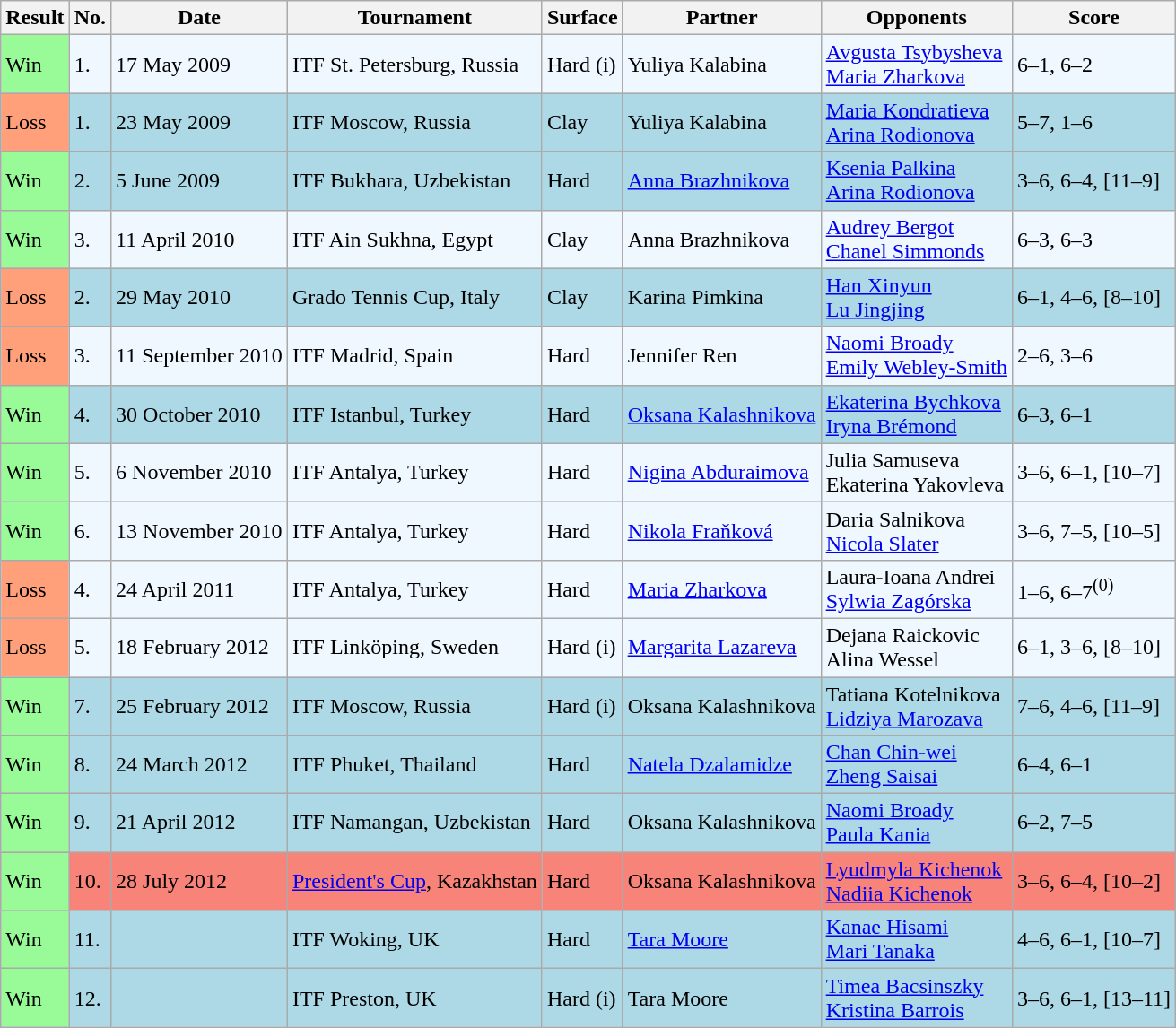<table class="sortable wikitable">
<tr>
<th>Result</th>
<th>No.</th>
<th>Date</th>
<th>Tournament</th>
<th>Surface</th>
<th>Partner</th>
<th>Opponents</th>
<th class="unsortable">Score</th>
</tr>
<tr style="background:#f0f8ff;">
<td style="background:#98fb98;">Win</td>
<td>1.</td>
<td>17 May 2009</td>
<td>ITF St. Petersburg, Russia</td>
<td>Hard (i)</td>
<td> Yuliya Kalabina</td>
<td> <a href='#'>Avgusta Tsybysheva</a><br>  <a href='#'>Maria Zharkova</a></td>
<td>6–1, 6–2</td>
</tr>
<tr style="background:lightblue;">
<td style="background:#ffa07a;">Loss</td>
<td>1.</td>
<td>23 May 2009</td>
<td>ITF Moscow, Russia</td>
<td>Clay</td>
<td> Yuliya Kalabina</td>
<td> <a href='#'>Maria Kondratieva</a><br>  <a href='#'>Arina Rodionova</a></td>
<td>5–7, 1–6</td>
</tr>
<tr style="background:lightblue;">
<td style="background:#98fb98;">Win</td>
<td>2.</td>
<td>5 June 2009</td>
<td>ITF Bukhara, Uzbekistan</td>
<td>Hard</td>
<td> <a href='#'>Anna Brazhnikova</a></td>
<td> <a href='#'>Ksenia Palkina</a><br>  <a href='#'>Arina Rodionova</a></td>
<td>3–6, 6–4, [11–9]</td>
</tr>
<tr style="background:#f0f8ff;">
<td style="background:#98fb98;">Win</td>
<td>3.</td>
<td>11 April 2010</td>
<td>ITF Ain Sukhna, Egypt</td>
<td>Clay</td>
<td> Anna Brazhnikova</td>
<td> <a href='#'>Audrey Bergot</a><br>  <a href='#'>Chanel Simmonds</a></td>
<td>6–3, 6–3</td>
</tr>
<tr style="background:lightblue;">
<td style="background:#ffa07a;">Loss</td>
<td>2.</td>
<td>29 May 2010</td>
<td>Grado Tennis Cup, Italy</td>
<td>Clay</td>
<td> Karina Pimkina</td>
<td> <a href='#'>Han Xinyun</a><br>  <a href='#'>Lu Jingjing</a></td>
<td>6–1, 4–6, [8–10]</td>
</tr>
<tr style="background:#f0f8ff;">
<td style="background:#ffa07a;">Loss</td>
<td>3.</td>
<td>11 September 2010</td>
<td>ITF Madrid, Spain</td>
<td>Hard</td>
<td> Jennifer Ren</td>
<td> <a href='#'>Naomi Broady</a><br>  <a href='#'>Emily Webley-Smith</a></td>
<td>2–6, 3–6</td>
</tr>
<tr style="background:lightblue;">
<td style="background:#98fb98;">Win</td>
<td>4.</td>
<td>30 October 2010</td>
<td>ITF Istanbul, Turkey</td>
<td>Hard</td>
<td> <a href='#'>Oksana Kalashnikova</a></td>
<td> <a href='#'>Ekaterina Bychkova</a><br>  <a href='#'>Iryna Brémond</a></td>
<td>6–3, 6–1</td>
</tr>
<tr style="background:#f0f8ff;">
<td style="background:#98fb98;">Win</td>
<td>5.</td>
<td>6 November 2010</td>
<td>ITF Antalya, Turkey</td>
<td>Hard</td>
<td> <a href='#'>Nigina Abduraimova</a></td>
<td> Julia Samuseva<br>  Ekaterina Yakovleva</td>
<td>3–6, 6–1, [10–7]</td>
</tr>
<tr style="background:#f0f8ff;">
<td style="background:#98fb98;">Win</td>
<td>6.</td>
<td>13 November 2010</td>
<td>ITF Antalya, Turkey</td>
<td>Hard</td>
<td> <a href='#'>Nikola Fraňková</a></td>
<td> Daria Salnikova<br>  <a href='#'>Nicola Slater</a></td>
<td>3–6, 7–5, [10–5]</td>
</tr>
<tr style="background:#f0f8ff;">
<td style="background:#ffa07a;">Loss</td>
<td>4.</td>
<td>24 April 2011</td>
<td>ITF Antalya, Turkey</td>
<td>Hard</td>
<td> <a href='#'>Maria Zharkova</a></td>
<td> Laura-Ioana Andrei<br>  <a href='#'>Sylwia Zagórska</a></td>
<td>1–6, 6–7<sup>(0)</sup></td>
</tr>
<tr style="background:#f0f8ff;">
<td style="background:#ffa07a;">Loss</td>
<td>5.</td>
<td>18 February 2012</td>
<td>ITF Linköping, Sweden</td>
<td>Hard (i)</td>
<td> <a href='#'>Margarita Lazareva</a></td>
<td> Dejana Raickovic<br>  Alina Wessel</td>
<td>6–1, 3–6, [8–10]</td>
</tr>
<tr style="background:lightblue;">
<td style="background:#98fb98;">Win</td>
<td>7.</td>
<td>25 February 2012</td>
<td>ITF Moscow, Russia</td>
<td>Hard (i)</td>
<td> Oksana Kalashnikova</td>
<td> Tatiana Kotelnikova<br>  <a href='#'>Lidziya Marozava</a></td>
<td>7–6, 4–6, [11–9]</td>
</tr>
<tr style="background:lightblue;">
<td style="background:#98fb98;">Win</td>
<td>8.</td>
<td>24 March 2012</td>
<td>ITF Phuket, Thailand</td>
<td>Hard</td>
<td> <a href='#'>Natela Dzalamidze</a></td>
<td> <a href='#'>Chan Chin-wei</a><br>  <a href='#'>Zheng Saisai</a></td>
<td>6–4, 6–1</td>
</tr>
<tr style="background:lightblue;">
<td style="background:#98fb98;">Win</td>
<td>9.</td>
<td>21 April 2012</td>
<td>ITF Namangan, Uzbekistan</td>
<td>Hard</td>
<td> Oksana Kalashnikova</td>
<td> <a href='#'>Naomi Broady</a><br>  <a href='#'>Paula Kania</a></td>
<td>6–2, 7–5</td>
</tr>
<tr style="background:#f88379;">
<td style="background:#98fb98;">Win</td>
<td>10.</td>
<td>28 July 2012</td>
<td><a href='#'>President's Cup</a>, Kazakhstan</td>
<td>Hard</td>
<td> Oksana Kalashnikova</td>
<td> <a href='#'>Lyudmyla Kichenok</a><br>  <a href='#'>Nadiia Kichenok</a></td>
<td>3–6, 6–4, [10–2]</td>
</tr>
<tr style="background:lightblue;">
<td style="background:#98fb98;">Win</td>
<td>11.</td>
<td></td>
<td>ITF Woking, UK</td>
<td>Hard</td>
<td> <a href='#'>Tara Moore</a></td>
<td> <a href='#'>Kanae Hisami</a><br>  <a href='#'>Mari Tanaka</a></td>
<td>4–6, 6–1, [10–7]</td>
</tr>
<tr style="background:lightblue;">
<td style="background:#98fb98;">Win</td>
<td>12.</td>
<td></td>
<td>ITF Preston, UK</td>
<td>Hard (i)</td>
<td> Tara Moore</td>
<td> <a href='#'>Timea Bacsinszky</a><br>  <a href='#'>Kristina Barrois</a></td>
<td>3–6, 6–1, [13–11]</td>
</tr>
</table>
